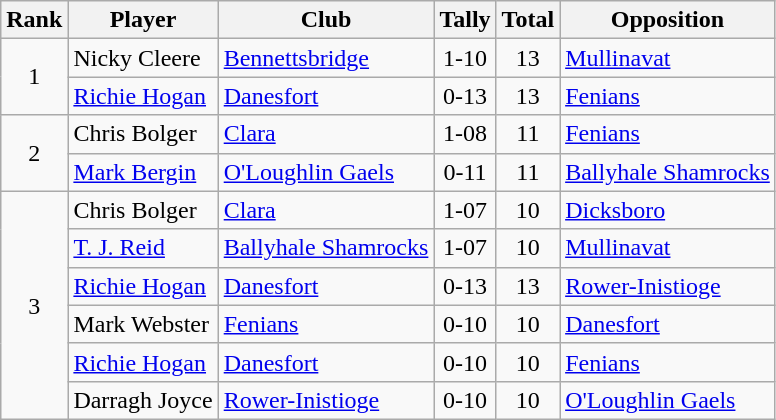<table class="wikitable">
<tr>
<th>Rank</th>
<th>Player</th>
<th>Club</th>
<th>Tally</th>
<th>Total</th>
<th>Opposition</th>
</tr>
<tr>
<td rowspan="2" style="text-align:center;">1</td>
<td>Nicky Cleere</td>
<td><a href='#'>Bennettsbridge</a></td>
<td align=center>1-10</td>
<td align=center>13</td>
<td><a href='#'>Mullinavat</a></td>
</tr>
<tr>
<td><a href='#'>Richie Hogan</a></td>
<td><a href='#'>Danesfort</a></td>
<td align=center>0-13</td>
<td align=center>13</td>
<td><a href='#'>Fenians</a></td>
</tr>
<tr>
<td rowspan="2" style="text-align:center;">2</td>
<td>Chris Bolger</td>
<td><a href='#'>Clara</a></td>
<td align=center>1-08</td>
<td align=center>11</td>
<td><a href='#'>Fenians</a></td>
</tr>
<tr>
<td><a href='#'>Mark Bergin</a></td>
<td><a href='#'>O'Loughlin Gaels</a></td>
<td align=center>0-11</td>
<td align=center>11</td>
<td><a href='#'>Ballyhale Shamrocks</a></td>
</tr>
<tr>
<td rowspan="6" style="text-align:center;">3</td>
<td>Chris Bolger</td>
<td><a href='#'>Clara</a></td>
<td align=center>1-07</td>
<td align=center>10</td>
<td><a href='#'>Dicksboro</a></td>
</tr>
<tr>
<td><a href='#'>T. J. Reid</a></td>
<td><a href='#'>Ballyhale Shamrocks</a></td>
<td align=center>1-07</td>
<td align=center>10</td>
<td><a href='#'>Mullinavat</a></td>
</tr>
<tr>
<td><a href='#'>Richie Hogan</a></td>
<td><a href='#'>Danesfort</a></td>
<td align=center>0-13</td>
<td align=center>13</td>
<td><a href='#'>Rower-Inistioge</a></td>
</tr>
<tr>
<td>Mark Webster</td>
<td><a href='#'>Fenians</a></td>
<td align=center>0-10</td>
<td align=center>10</td>
<td><a href='#'>Danesfort</a></td>
</tr>
<tr>
<td><a href='#'>Richie Hogan</a></td>
<td><a href='#'>Danesfort</a></td>
<td align=center>0-10</td>
<td align=center>10</td>
<td><a href='#'>Fenians</a></td>
</tr>
<tr>
<td>Darragh Joyce</td>
<td><a href='#'>Rower-Inistioge</a></td>
<td align=center>0-10</td>
<td align=center>10</td>
<td><a href='#'>O'Loughlin Gaels</a></td>
</tr>
</table>
